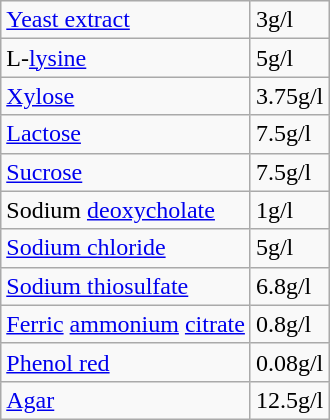<table class="wikitable">
<tr>
<td><a href='#'>Yeast extract</a></td>
<td>3g/l</td>
</tr>
<tr>
<td>L-<a href='#'>lysine</a></td>
<td>5g/l</td>
</tr>
<tr>
<td><a href='#'>Xylose</a></td>
<td>3.75g/l</td>
</tr>
<tr>
<td><a href='#'>Lactose</a></td>
<td>7.5g/l</td>
</tr>
<tr>
<td><a href='#'>Sucrose</a></td>
<td>7.5g/l</td>
</tr>
<tr>
<td>Sodium <a href='#'>deoxycholate</a></td>
<td>1g/l</td>
</tr>
<tr>
<td><a href='#'>Sodium chloride</a></td>
<td>5g/l</td>
</tr>
<tr>
<td><a href='#'>Sodium thiosulfate</a></td>
<td>6.8g/l</td>
</tr>
<tr>
<td><a href='#'>Ferric</a> <a href='#'>ammonium</a> <a href='#'>citrate</a></td>
<td>0.8g/l</td>
</tr>
<tr>
<td><a href='#'>Phenol red</a></td>
<td>0.08g/l</td>
</tr>
<tr>
<td><a href='#'>Agar</a></td>
<td>12.5g/l</td>
</tr>
</table>
